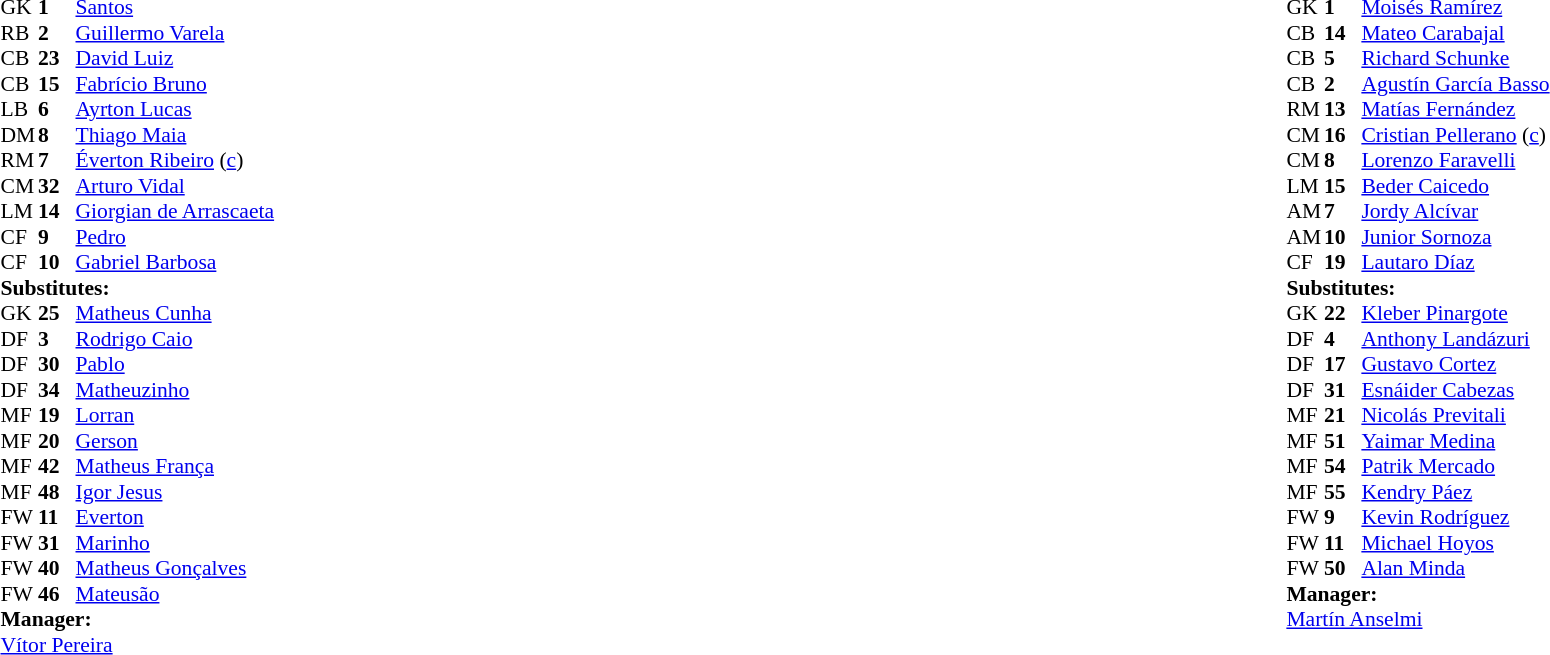<table width="100%">
<tr>
<td valign="top" width="40%"><br><table style="font-size:90%" cellspacing="0" cellpadding="0">
<tr>
<th width=25></th>
<th width=25></th>
</tr>
<tr>
<td>GK</td>
<td><strong>1</strong></td>
<td> <a href='#'>Santos</a></td>
</tr>
<tr>
<td>RB</td>
<td><strong>2</strong></td>
<td> <a href='#'>Guillermo Varela</a></td>
<td></td>
<td></td>
</tr>
<tr>
<td>CB</td>
<td><strong>23</strong></td>
<td> <a href='#'>David Luiz</a></td>
<td></td>
</tr>
<tr>
<td>CB</td>
<td><strong>15</strong></td>
<td> <a href='#'>Fabrício Bruno</a></td>
</tr>
<tr>
<td>LB</td>
<td><strong>6</strong></td>
<td> <a href='#'>Ayrton Lucas</a></td>
<td></td>
<td></td>
</tr>
<tr>
<td>DM</td>
<td><strong>8</strong></td>
<td> <a href='#'>Thiago Maia</a></td>
<td></td>
<td></td>
</tr>
<tr>
<td>RM</td>
<td><strong>7</strong></td>
<td> <a href='#'>Éverton Ribeiro</a> (<a href='#'>c</a>)</td>
<td></td>
<td></td>
</tr>
<tr>
<td>CM</td>
<td><strong>32</strong></td>
<td> <a href='#'>Arturo Vidal</a></td>
<td></td>
<td></td>
</tr>
<tr>
<td>LM</td>
<td><strong>14</strong></td>
<td> <a href='#'>Giorgian de Arrascaeta</a></td>
</tr>
<tr>
<td>CF</td>
<td><strong>9</strong></td>
<td> <a href='#'>Pedro</a></td>
<td></td>
<td></td>
</tr>
<tr>
<td>CF</td>
<td><strong>10</strong></td>
<td> <a href='#'>Gabriel Barbosa</a></td>
<td></td>
</tr>
<tr>
<td colspan=3><strong>Substitutes:</strong></td>
</tr>
<tr>
<td>GK</td>
<td><strong>25</strong></td>
<td> <a href='#'>Matheus Cunha</a></td>
</tr>
<tr>
<td>DF</td>
<td><strong>3</strong></td>
<td> <a href='#'>Rodrigo Caio</a></td>
</tr>
<tr>
<td>DF</td>
<td><strong>30</strong></td>
<td> <a href='#'>Pablo</a></td>
</tr>
<tr>
<td>DF</td>
<td><strong>34</strong></td>
<td> <a href='#'>Matheuzinho</a></td>
<td></td>
<td></td>
</tr>
<tr>
<td>MF</td>
<td><strong>19</strong></td>
<td> <a href='#'>Lorran</a></td>
</tr>
<tr>
<td>MF</td>
<td><strong>20</strong></td>
<td> <a href='#'>Gerson</a></td>
<td></td>
<td></td>
</tr>
<tr>
<td>MF</td>
<td><strong>42</strong></td>
<td> <a href='#'>Matheus França</a></td>
</tr>
<tr>
<td>MF</td>
<td><strong>48</strong></td>
<td> <a href='#'>Igor Jesus</a></td>
</tr>
<tr>
<td>FW</td>
<td><strong>11</strong></td>
<td> <a href='#'>Everton</a></td>
<td></td>
<td></td>
</tr>
<tr>
<td>FW</td>
<td><strong>31</strong></td>
<td> <a href='#'>Marinho</a></td>
<td></td>
<td></td>
</tr>
<tr>
<td>FW</td>
<td><strong>40</strong></td>
<td> <a href='#'>Matheus Gonçalves</a></td>
<td></td>
<td></td>
</tr>
<tr>
<td>FW</td>
<td><strong>46</strong></td>
<td> <a href='#'>Mateusão</a></td>
<td></td>
<td></td>
</tr>
<tr>
<td colspan=3><strong>Manager:</strong></td>
</tr>
<tr>
<td colspan=3> <a href='#'>Vítor Pereira</a></td>
</tr>
</table>
</td>
<td valign="top"></td>
<td valign="top" width="50%"><br><table style="font-size:90%; margin:auto" cellspacing="0" cellpadding="0">
<tr>
<th width=25></th>
<th width=25></th>
</tr>
<tr>
<td>GK</td>
<td><strong>1</strong></td>
<td> <a href='#'>Moisés Ramírez</a></td>
<td></td>
</tr>
<tr>
<td>CB</td>
<td><strong>14</strong></td>
<td> <a href='#'>Mateo Carabajal</a></td>
<td></td>
</tr>
<tr>
<td>CB</td>
<td><strong>5</strong></td>
<td> <a href='#'>Richard Schunke</a></td>
</tr>
<tr>
<td>CB</td>
<td><strong>2</strong></td>
<td> <a href='#'>Agustín García Basso</a></td>
</tr>
<tr>
<td>RM</td>
<td><strong>13</strong></td>
<td> <a href='#'>Matías Fernández</a></td>
<td></td>
<td></td>
</tr>
<tr>
<td>CM</td>
<td><strong>16</strong></td>
<td> <a href='#'>Cristian Pellerano</a> (<a href='#'>c</a>)</td>
<td></td>
<td></td>
</tr>
<tr>
<td>CM</td>
<td><strong>8</strong></td>
<td> <a href='#'>Lorenzo Faravelli</a></td>
</tr>
<tr>
<td>LM</td>
<td><strong>15</strong></td>
<td> <a href='#'>Beder Caicedo</a></td>
<td></td>
<td></td>
</tr>
<tr>
<td>AM</td>
<td><strong>7</strong></td>
<td> <a href='#'>Jordy Alcívar</a></td>
<td></td>
<td></td>
</tr>
<tr>
<td>AM</td>
<td><strong>10</strong></td>
<td> <a href='#'>Junior Sornoza</a></td>
<td></td>
<td></td>
</tr>
<tr>
<td>CF</td>
<td><strong>19</strong></td>
<td> <a href='#'>Lautaro Díaz</a></td>
<td></td>
<td></td>
</tr>
<tr>
<td colspan=3><strong>Substitutes:</strong></td>
</tr>
<tr>
<td>GK</td>
<td><strong>22</strong></td>
<td> <a href='#'>Kleber Pinargote</a></td>
</tr>
<tr>
<td>DF</td>
<td><strong>4</strong></td>
<td> <a href='#'>Anthony Landázuri</a></td>
<td></td>
<td></td>
</tr>
<tr>
<td>DF</td>
<td><strong>17</strong></td>
<td> <a href='#'>Gustavo Cortez</a></td>
<td></td>
<td></td>
</tr>
<tr>
<td>DF</td>
<td><strong>31</strong></td>
<td> <a href='#'>Esnáider Cabezas</a></td>
</tr>
<tr>
<td>MF</td>
<td><strong>21</strong></td>
<td> <a href='#'>Nicolás Previtali</a></td>
<td></td>
<td></td>
</tr>
<tr>
<td>MF</td>
<td><strong>51</strong></td>
<td> <a href='#'>Yaimar Medina</a></td>
</tr>
<tr>
<td>MF</td>
<td><strong>54</strong></td>
<td> <a href='#'>Patrik Mercado</a></td>
<td></td>
<td></td>
</tr>
<tr>
<td>MF</td>
<td><strong>55</strong></td>
<td> <a href='#'>Kendry Páez</a></td>
</tr>
<tr>
<td>FW</td>
<td><strong>9</strong></td>
<td> <a href='#'>Kevin Rodríguez</a></td>
<td></td>
<td></td>
</tr>
<tr>
<td>FW</td>
<td><strong>11</strong></td>
<td> <a href='#'>Michael Hoyos</a></td>
<td></td>
<td></td>
</tr>
<tr>
<td>FW</td>
<td><strong>50</strong></td>
<td> <a href='#'>Alan Minda</a></td>
</tr>
<tr>
<td></td>
</tr>
<tr>
<td colspan=3><strong>Manager:</strong></td>
</tr>
<tr>
<td colspan="4"> <a href='#'>Martín Anselmi</a></td>
</tr>
</table>
</td>
</tr>
</table>
